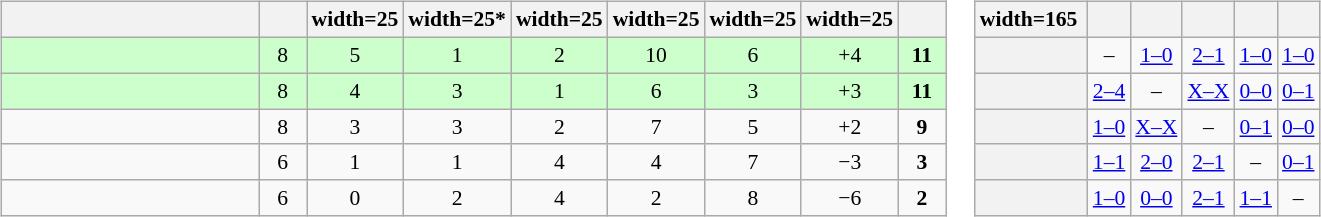<table>
<tr>
<td><br><table class="wikitable" style="text-align: center; font-size: 90%;">
<tr>
<th width=165></th>
<th width=25></th>
<th>width=25</th>
<th>width=25*</th>
<th>width=25</th>
<th>width=25</th>
<th>width=25</th>
<th>width=25</th>
<th width=25></th>
</tr>
<tr style="background:#cfc;">
<td align="left"></td>
<td>8</td>
<td>5</td>
<td>1</td>
<td>2</td>
<td>10</td>
<td>6</td>
<td>+4</td>
<td><strong>11</strong></td>
</tr>
<tr style="background:#cfc;">
<td align="left"></td>
<td>8</td>
<td>4</td>
<td>3</td>
<td>1</td>
<td>6</td>
<td>3</td>
<td>+3</td>
<td><strong>11</strong></td>
</tr>
<tr>
<td align="left"></td>
<td>8</td>
<td>3</td>
<td>3</td>
<td>2</td>
<td>7</td>
<td>5</td>
<td>+2</td>
<td><strong>9</strong></td>
</tr>
<tr>
<td align="left"></td>
<td>6</td>
<td>1</td>
<td>1</td>
<td>4</td>
<td>4</td>
<td>7</td>
<td>−3</td>
<td><strong>3</strong></td>
</tr>
<tr>
<td align="left"></td>
<td>6</td>
<td>0</td>
<td>2</td>
<td>4</td>
<td>2</td>
<td>8</td>
<td>−6</td>
<td><strong>2</strong></td>
</tr>
</table>
</td>
<td><br><table class="wikitable" style="text-align:center; font-size:90%;">
<tr>
<th>width=165 </th>
<th></th>
<th></th>
<th></th>
<th></th>
<th></th>
</tr>
<tr>
<th style="text-align:right;"></th>
<td>–</td>
<td><a href='#'>1–0</a></td>
<td><a href='#'>2–1</a></td>
<td><a href='#'>1–0</a></td>
<td><a href='#'>1–0</a></td>
</tr>
<tr>
<th style="text-align:right;"></th>
<td><a href='#'>2–4</a></td>
<td>–</td>
<td><a href='#'>X–X</a></td>
<td><a href='#'>0–0</a></td>
<td><a href='#'>0–1</a></td>
</tr>
<tr>
<th style="text-align:right;"></th>
<td><a href='#'>1–0</a></td>
<td><a href='#'>X–X</a></td>
<td>–</td>
<td><a href='#'>0–1</a></td>
<td><a href='#'>0–0</a></td>
</tr>
<tr>
<th style="text-align:right;"></th>
<td><a href='#'>1–1</a></td>
<td><a href='#'>2–0</a></td>
<td><a href='#'>2–1</a></td>
<td>–</td>
<td><a href='#'>0–1</a></td>
</tr>
<tr>
<th style="text-align:right;"></th>
<td><a href='#'>1–0</a></td>
<td><a href='#'>0–0</a></td>
<td><a href='#'>2–1</a></td>
<td><a href='#'>1–1</a></td>
<td>–</td>
</tr>
</table>
</td>
</tr>
</table>
